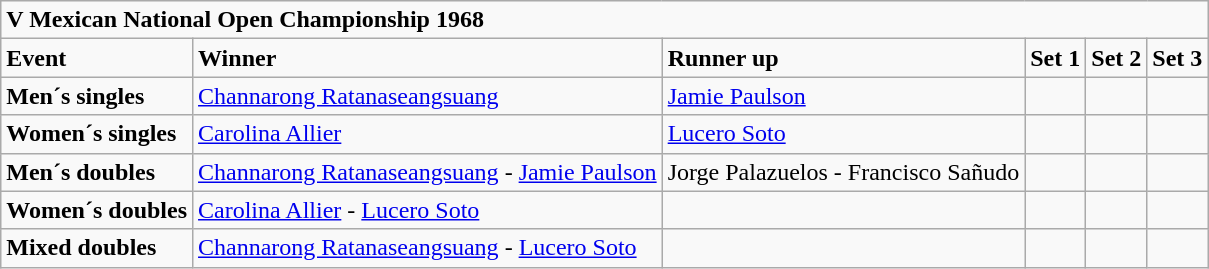<table class="wikitable">
<tr>
<td colspan="6"><strong>V Mexican National Open Championship 1968</strong></td>
</tr>
<tr>
<td><strong>Event</strong></td>
<td><strong>Winner</strong></td>
<td><strong>Runner  up</strong></td>
<td><strong>Set  1</strong></td>
<td><strong>Set  2</strong></td>
<td><strong>Set  3</strong></td>
</tr>
<tr>
<td><strong>Men´s singles</strong></td>
<td><a href='#'>Channarong Ratanaseangsuang</a> </td>
<td><a href='#'>Jamie Paulson</a> </td>
<td></td>
<td></td>
<td></td>
</tr>
<tr>
<td><strong>Women´s singles</strong></td>
<td><a href='#'>Carolina Allier</a> </td>
<td><a href='#'>Lucero Soto</a> </td>
<td></td>
<td></td>
<td></td>
</tr>
<tr>
<td><strong>Men´s doubles</strong></td>
<td><a href='#'>Channarong Ratanaseangsuang</a>  - <a href='#'>Jamie Paulson</a> </td>
<td>Jorge Palazuelos  - Francisco Sañudo </td>
<td></td>
<td></td>
<td></td>
</tr>
<tr>
<td><strong>Women´s doubles</strong></td>
<td><a href='#'>Carolina Allier</a>  - <a href='#'>Lucero Soto</a> </td>
<td></td>
<td></td>
<td></td>
<td></td>
</tr>
<tr>
<td><strong>Mixed doubles</strong></td>
<td><a href='#'>Channarong Ratanaseangsuang</a>  - <a href='#'>Lucero Soto</a> </td>
<td></td>
<td></td>
<td></td>
<td></td>
</tr>
</table>
